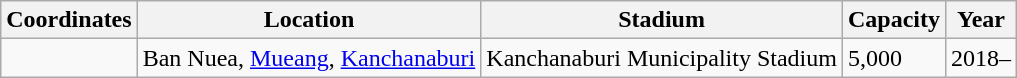<table class="wikitable sortable">
<tr>
<th>Coordinates</th>
<th>Location</th>
<th>Stadium</th>
<th>Capacity</th>
<th>Year</th>
</tr>
<tr>
<td></td>
<td>Ban Nuea, <a href='#'>Mueang</a>, <a href='#'>Kanchanaburi</a></td>
<td>Kanchanaburi Municipality Stadium</td>
<td>5,000</td>
<td>2018–</td>
</tr>
</table>
